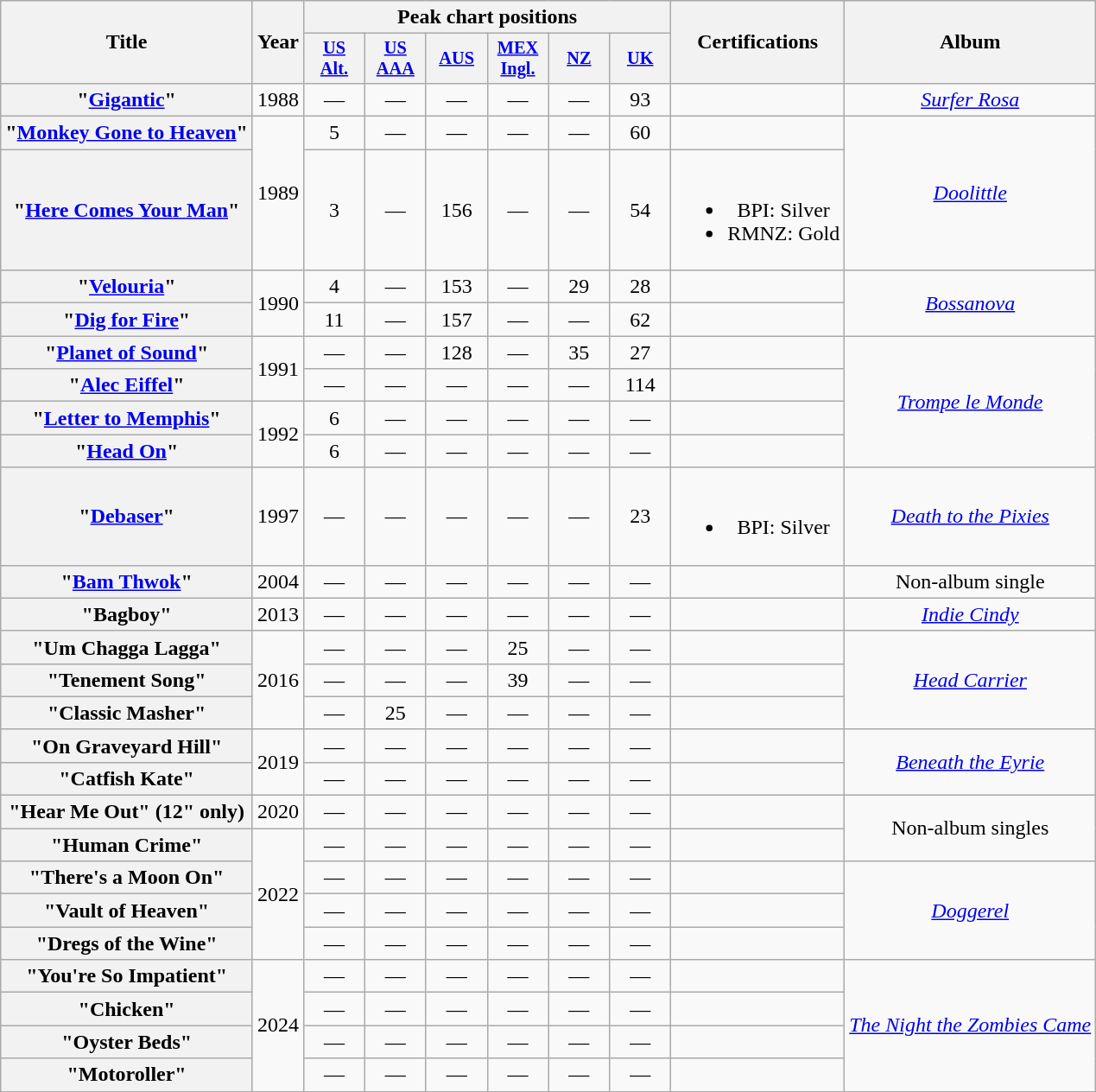<table class="wikitable plainrowheaders" style="text-align:center;">
<tr>
<th rowspan="2">Title</th>
<th rowspan="2">Year</th>
<th colspan="6">Peak chart positions</th>
<th rowspan="2">Certifications</th>
<th rowspan="2">Album</th>
</tr>
<tr>
<th style="width:3em;font-size:85%"><a href='#'>US<br>Alt.</a><br></th>
<th style="width:3em;font-size:85%"><a href='#'>US<br>AAA</a><br></th>
<th style="width:3em;font-size:85%"><a href='#'>AUS</a><br></th>
<th style="width:3em;font-size:85%"><a href='#'>MEX<br>Ingl.</a><br></th>
<th style="width:3em;font-size:85%"><a href='#'>NZ</a><br></th>
<th style="width:3em;font-size:85%"><a href='#'>UK</a><br></th>
</tr>
<tr>
<th scope="row">"<a href='#'>Gigantic</a>"</th>
<td>1988</td>
<td>—</td>
<td>—</td>
<td>—</td>
<td>—</td>
<td>—</td>
<td>93</td>
<td></td>
<td><em><a href='#'>Surfer Rosa</a></em></td>
</tr>
<tr>
<th scope="row">"<a href='#'>Monkey Gone to Heaven</a>"</th>
<td rowspan="2">1989</td>
<td>5</td>
<td>—</td>
<td>—</td>
<td>—</td>
<td>—</td>
<td>60</td>
<td></td>
<td rowspan="2"><em><a href='#'>Doolittle</a></em></td>
</tr>
<tr>
<th scope="row">"<a href='#'>Here Comes Your Man</a>"</th>
<td>3</td>
<td>—</td>
<td>156</td>
<td>—</td>
<td>—</td>
<td>54</td>
<td><br><ul><li>BPI: Silver</li><li>RMNZ: Gold</li></ul></td>
</tr>
<tr>
<th scope="row">"<a href='#'>Velouria</a>"</th>
<td rowspan="2">1990</td>
<td>4</td>
<td>—</td>
<td>153</td>
<td>—</td>
<td>29</td>
<td>28</td>
<td></td>
<td rowspan="2"><em><a href='#'>Bossanova</a></em></td>
</tr>
<tr>
<th scope="row">"<a href='#'>Dig for Fire</a>"</th>
<td>11</td>
<td>—</td>
<td>157</td>
<td>—</td>
<td>—</td>
<td>62</td>
<td></td>
</tr>
<tr>
<th scope="row">"<a href='#'>Planet of Sound</a>"</th>
<td rowspan="2">1991</td>
<td>—</td>
<td>—</td>
<td>128</td>
<td>—</td>
<td>35</td>
<td>27</td>
<td></td>
<td rowspan="4"><em><a href='#'>Trompe le Monde</a></em></td>
</tr>
<tr>
<th scope="row">"<a href='#'>Alec Eiffel</a>"</th>
<td>—</td>
<td>—</td>
<td>—</td>
<td>—</td>
<td>—</td>
<td>114</td>
<td></td>
</tr>
<tr>
<th scope="row">"<a href='#'>Letter to Memphis</a>"</th>
<td rowspan="2">1992</td>
<td>6</td>
<td>—</td>
<td>—</td>
<td>—</td>
<td>—</td>
<td>—</td>
<td></td>
</tr>
<tr>
<th scope="row">"<a href='#'>Head On</a>"</th>
<td>6</td>
<td>—</td>
<td>—</td>
<td>—</td>
<td>—</td>
<td>—</td>
<td></td>
</tr>
<tr>
<th scope="row">"<a href='#'>Debaser</a>"</th>
<td>1997</td>
<td>—</td>
<td>—</td>
<td>—</td>
<td>—</td>
<td>—</td>
<td>23</td>
<td><br><ul><li>BPI: Silver</li></ul></td>
<td><em><a href='#'>Death to the Pixies</a></em></td>
</tr>
<tr>
<th scope="row">"<a href='#'>Bam Thwok</a>"</th>
<td>2004</td>
<td>—</td>
<td>—</td>
<td>—</td>
<td>—</td>
<td>—</td>
<td>—</td>
<td></td>
<td>Non-album single</td>
</tr>
<tr>
<th scope="row">"Bagboy"</th>
<td>2013</td>
<td>—</td>
<td>—</td>
<td>—</td>
<td>—</td>
<td>—</td>
<td>—</td>
<td></td>
<td><em><a href='#'>Indie Cindy</a></em></td>
</tr>
<tr>
<th scope="row">"Um Chagga Lagga"</th>
<td rowspan="3">2016</td>
<td>—</td>
<td>—</td>
<td>—</td>
<td>25</td>
<td>—</td>
<td>—</td>
<td></td>
<td rowspan="3"><em><a href='#'>Head Carrier</a></em></td>
</tr>
<tr>
<th scope="row">"Tenement Song"</th>
<td>—</td>
<td>—</td>
<td>—</td>
<td>39</td>
<td>—</td>
<td>—</td>
<td></td>
</tr>
<tr>
<th scope="row">"Classic Masher"</th>
<td>—</td>
<td>25</td>
<td>—</td>
<td>—</td>
<td>—</td>
<td>—</td>
<td></td>
</tr>
<tr>
<th scope="row">"On Graveyard Hill"</th>
<td rowspan="2">2019</td>
<td>—</td>
<td>—</td>
<td>—</td>
<td>—</td>
<td>—</td>
<td>—</td>
<td></td>
<td rowspan="2"><em><a href='#'>Beneath the Eyrie</a></em></td>
</tr>
<tr>
<th scope="row">"Catfish Kate"</th>
<td>—</td>
<td>—</td>
<td>—</td>
<td>—</td>
<td>—</td>
<td>—</td>
<td></td>
</tr>
<tr>
<th scope="row">"Hear Me Out" (12" only)</th>
<td>2020</td>
<td>—</td>
<td>—</td>
<td>—</td>
<td>—</td>
<td>—</td>
<td>—</td>
<td></td>
<td rowspan="2">Non-album singles</td>
</tr>
<tr>
<th scope="row">"Human Crime"</th>
<td rowspan="4">2022</td>
<td>—</td>
<td>—</td>
<td>—</td>
<td>—</td>
<td>—</td>
<td>—</td>
<td></td>
</tr>
<tr>
<th scope="row">"There's a Moon On"</th>
<td>—</td>
<td>—</td>
<td>—</td>
<td>—</td>
<td>—</td>
<td>—</td>
<td></td>
<td rowspan="3"><em><a href='#'>Doggerel</a></em></td>
</tr>
<tr>
<th scope="row">"Vault of Heaven"</th>
<td>—</td>
<td>—</td>
<td>—</td>
<td>—</td>
<td>—</td>
<td>—</td>
<td></td>
</tr>
<tr>
<th scope="row">"Dregs of the Wine"</th>
<td>—</td>
<td>—</td>
<td>—</td>
<td>—</td>
<td>—</td>
<td>—</td>
<td></td>
</tr>
<tr>
<th scope="row">"You're So Impatient"</th>
<td rowspan="4">2024</td>
<td>—</td>
<td>—</td>
<td>—</td>
<td>—</td>
<td>—</td>
<td>—</td>
<td></td>
<td rowspan="4"><em><a href='#'>The Night the Zombies Came</a></em></td>
</tr>
<tr>
<th scope="row">"Chicken"</th>
<td>—</td>
<td>—</td>
<td>—</td>
<td>—</td>
<td>—</td>
<td>—</td>
</tr>
<tr>
<th scope="row">"Oyster Beds"</th>
<td>—</td>
<td>—</td>
<td>—</td>
<td>—</td>
<td>—</td>
<td>—</td>
<td></td>
</tr>
<tr>
<th scope="row">"Motoroller"</th>
<td>—</td>
<td>—</td>
<td>—</td>
<td>—</td>
<td>—</td>
<td>—</td>
<td></td>
</tr>
</table>
